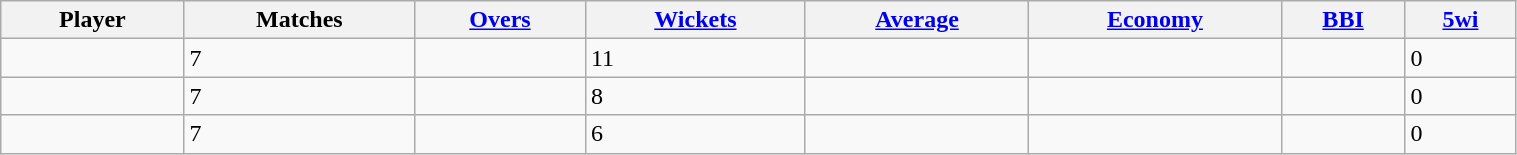<table class="wikitable sortable" style="width:80%;">
<tr>
<th>Player</th>
<th>Matches</th>
<th><a href='#'>Overs</a></th>
<th><a href='#'>Wickets</a></th>
<th><a href='#'>Average</a></th>
<th><a href='#'>Economy</a></th>
<th><a href='#'>BBI</a></th>
<th><a href='#'>5wi</a></th>
</tr>
<tr>
<td></td>
<td>7</td>
<td></td>
<td>11</td>
<td></td>
<td></td>
<td></td>
<td>0</td>
</tr>
<tr>
<td></td>
<td>7</td>
<td></td>
<td>8</td>
<td></td>
<td></td>
<td></td>
<td>0</td>
</tr>
<tr>
<td></td>
<td>7</td>
<td></td>
<td>6</td>
<td></td>
<td></td>
<td></td>
<td>0</td>
</tr>
</table>
